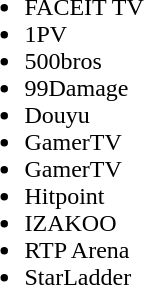<table cellspacing="10">
<tr>
<td valign="top" width="2000px"><br><ul><li>FACEIT TV</li><li>1PV</li><li>500bros</li><li>99Damage</li><li>Douyu</li><li>GamerTV</li><li>GamerTV</li><li>Hitpoint</li><li>IZAKOO</li><li>RTP Arena</li><li>StarLadder</li></ul></td>
</tr>
<tr>
</tr>
</table>
